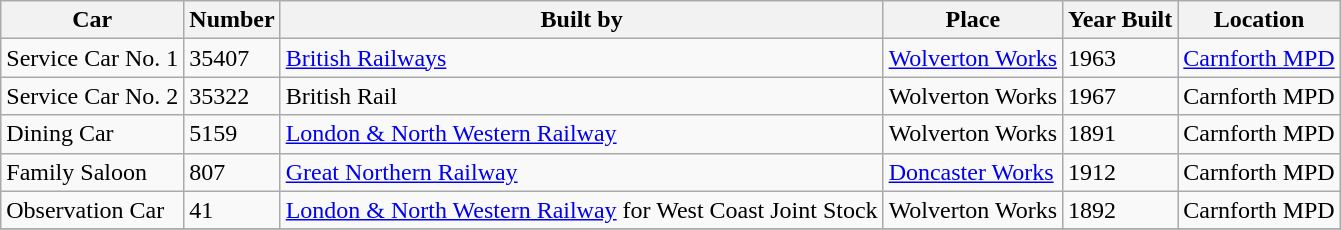<table class=wikitable>
<tr>
<th>Car</th>
<th>Number</th>
<th>Built by</th>
<th>Place</th>
<th>Year Built</th>
<th>Location</th>
</tr>
<tr>
<td>Service Car No. 1</td>
<td>35407</td>
<td><a href='#'>British Railways</a></td>
<td><a href='#'>Wolverton Works</a></td>
<td>1963</td>
<td><a href='#'>Carnforth MPD</a></td>
</tr>
<tr>
<td>Service Car No. 2</td>
<td>35322</td>
<td>British Rail</td>
<td>Wolverton Works</td>
<td>1967</td>
<td>Carnforth MPD</td>
</tr>
<tr>
<td>Dining Car</td>
<td>5159</td>
<td><a href='#'>London & North Western Railway</a></td>
<td>Wolverton Works</td>
<td>1891</td>
<td>Carnforth MPD</td>
</tr>
<tr>
<td>Family Saloon</td>
<td>807</td>
<td><a href='#'>Great Northern Railway</a></td>
<td><a href='#'>Doncaster Works</a></td>
<td>1912</td>
<td>Carnforth MPD</td>
</tr>
<tr>
<td>Observation Car</td>
<td>41</td>
<td><a href='#'>London & North Western Railway</a> for West Coast Joint Stock</td>
<td>Wolverton Works</td>
<td>1892</td>
<td>Carnforth MPD</td>
</tr>
<tr>
</tr>
</table>
